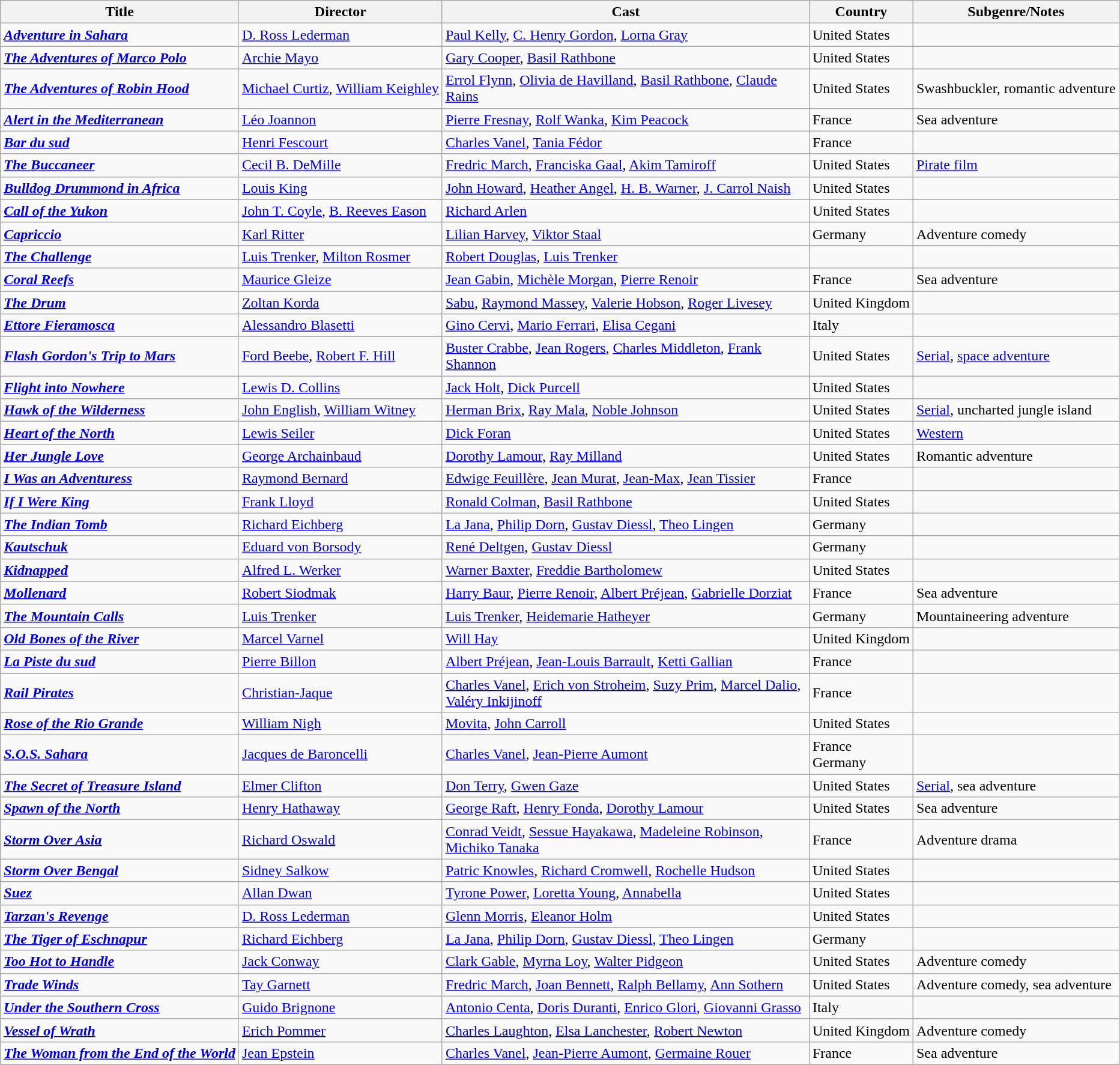<table class="wikitable">
<tr>
<th>Title</th>
<th>Director</th>
<th style="width: 400px;">Cast</th>
<th>Country</th>
<th>Subgenre/Notes</th>
</tr>
<tr>
<td><strong><em><a href='#'>Adventure in Sahara</a></em></strong></td>
<td><a href='#'>D. Ross Lederman</a></td>
<td><a href='#'>Paul Kelly</a>, <a href='#'>C. Henry Gordon</a>, <a href='#'>Lorna Gray</a></td>
<td>United States</td>
<td></td>
</tr>
<tr>
<td><strong><em><a href='#'>The Adventures of Marco Polo</a></em></strong></td>
<td><a href='#'>Archie Mayo</a></td>
<td><a href='#'>Gary Cooper</a>, <a href='#'>Basil Rathbone</a></td>
<td>United States</td>
<td></td>
</tr>
<tr>
<td><strong><em><a href='#'>The Adventures of Robin Hood</a></em></strong></td>
<td><a href='#'>Michael Curtiz</a>, <a href='#'>William Keighley</a></td>
<td><a href='#'>Errol Flynn</a>, <a href='#'>Olivia de Havilland</a>, <a href='#'>Basil Rathbone</a>, <a href='#'>Claude Rains</a></td>
<td>United States</td>
<td>Swashbuckler, romantic adventure</td>
</tr>
<tr>
<td><strong><em><a href='#'>Alert in the Mediterranean</a></em></strong></td>
<td><a href='#'>Léo Joannon</a></td>
<td><a href='#'>Pierre Fresnay</a>, <a href='#'>Rolf Wanka</a>, <a href='#'>Kim Peacock</a></td>
<td>France</td>
<td>Sea adventure</td>
</tr>
<tr>
<td><strong><em><a href='#'>Bar du sud</a></em></strong></td>
<td><a href='#'>Henri Fescourt</a></td>
<td><a href='#'>Charles Vanel</a>, <a href='#'>Tania Fédor</a></td>
<td>France</td>
<td></td>
</tr>
<tr>
<td><strong><em><a href='#'>The Buccaneer</a></em></strong></td>
<td><a href='#'>Cecil B. DeMille</a></td>
<td><a href='#'>Fredric March</a>, <a href='#'>Franciska Gaal</a>, <a href='#'>Akim Tamiroff</a></td>
<td>United States</td>
<td><a href='#'>Pirate film</a></td>
</tr>
<tr>
<td><strong><em><a href='#'>Bulldog Drummond in Africa</a></em></strong></td>
<td><a href='#'>Louis King</a></td>
<td><a href='#'>John Howard</a>, <a href='#'>Heather Angel</a>, <a href='#'>H. B. Warner</a>, <a href='#'>J. Carrol Naish</a></td>
<td>United States</td>
<td></td>
</tr>
<tr>
<td><strong><em><a href='#'>Call of the Yukon</a></em></strong></td>
<td><a href='#'>John T. Coyle</a>, <a href='#'>B. Reeves Eason</a></td>
<td><a href='#'>Richard Arlen</a></td>
<td>United States</td>
<td></td>
</tr>
<tr>
<td><strong><em><a href='#'>Capriccio</a></em></strong></td>
<td><a href='#'>Karl Ritter</a></td>
<td><a href='#'>Lilian Harvey</a>, <a href='#'>Viktor Staal</a></td>
<td>Germany</td>
<td>Adventure comedy</td>
</tr>
<tr>
<td><strong><em><a href='#'>The Challenge</a></em></strong></td>
<td><a href='#'>Luis Trenker</a>, <a href='#'>Milton Rosmer</a></td>
<td><a href='#'>Robert Douglas</a>, <a href='#'>Luis Trenker</a></td>
<td></td>
<td></td>
</tr>
<tr>
<td><strong><em><a href='#'>Coral Reefs</a></em></strong></td>
<td><a href='#'>Maurice Gleize</a></td>
<td><a href='#'>Jean Gabin</a>, <a href='#'>Michèle Morgan</a>, <a href='#'>Pierre Renoir</a></td>
<td>France</td>
<td>Sea adventure</td>
</tr>
<tr>
<td><strong><em><a href='#'>The Drum</a></em></strong></td>
<td><a href='#'>Zoltan Korda</a></td>
<td><a href='#'>Sabu</a>, <a href='#'>Raymond Massey</a>, <a href='#'>Valerie Hobson</a>, <a href='#'>Roger Livesey</a></td>
<td>United Kingdom</td>
<td></td>
</tr>
<tr>
<td><strong><em><a href='#'>Ettore Fieramosca</a></em></strong></td>
<td><a href='#'>Alessandro Blasetti</a></td>
<td><a href='#'>Gino Cervi</a>, <a href='#'>Mario Ferrari</a>, <a href='#'>Elisa Cegani</a></td>
<td>Italy</td>
<td></td>
</tr>
<tr>
<td><strong><em><a href='#'>Flash Gordon's Trip to Mars</a></em></strong></td>
<td><a href='#'>Ford Beebe</a>, <a href='#'>Robert F. Hill</a></td>
<td><a href='#'>Buster Crabbe</a>, <a href='#'>Jean Rogers</a>, <a href='#'>Charles Middleton</a>, <a href='#'>Frank Shannon</a></td>
<td>United States</td>
<td><a href='#'>Serial</a>, <a href='#'>space adventure</a></td>
</tr>
<tr>
<td><strong><em><a href='#'>Flight into Nowhere</a></em></strong></td>
<td><a href='#'>Lewis D. Collins</a></td>
<td><a href='#'>Jack Holt</a>, <a href='#'>Dick Purcell</a></td>
<td>United States</td>
<td></td>
</tr>
<tr>
<td><strong><em><a href='#'>Hawk of the Wilderness</a></em></strong></td>
<td><a href='#'>John English</a>, <a href='#'>William Witney</a></td>
<td><a href='#'>Herman Brix</a>, <a href='#'>Ray Mala</a>, <a href='#'>Noble Johnson</a></td>
<td>United States</td>
<td><a href='#'>Serial</a>, uncharted jungle island</td>
</tr>
<tr>
<td><strong><em><a href='#'>Heart of the North</a></em></strong></td>
<td><a href='#'>Lewis Seiler</a></td>
<td><a href='#'>Dick Foran</a></td>
<td>United States</td>
<td><a href='#'>Western</a></td>
</tr>
<tr>
<td><strong><em><a href='#'>Her Jungle Love</a></em></strong></td>
<td><a href='#'>George Archainbaud</a></td>
<td><a href='#'>Dorothy Lamour</a>, <a href='#'>Ray Milland</a></td>
<td>United States</td>
<td>Romantic adventure</td>
</tr>
<tr>
<td><strong><em><a href='#'>I Was an Adventuress</a></em></strong></td>
<td><a href='#'>Raymond Bernard</a></td>
<td><a href='#'>Edwige Feuillère</a>, <a href='#'>Jean Murat</a>, <a href='#'>Jean-Max</a>, <a href='#'>Jean Tissier</a></td>
<td>France</td>
<td></td>
</tr>
<tr>
<td><strong><em><a href='#'>If I Were King</a></em></strong></td>
<td><a href='#'>Frank Lloyd</a></td>
<td><a href='#'>Ronald Colman</a>, <a href='#'>Basil Rathbone</a></td>
<td>United States</td>
<td></td>
</tr>
<tr>
<td><strong><em><a href='#'>The Indian Tomb</a></em></strong></td>
<td><a href='#'>Richard Eichberg</a></td>
<td><a href='#'>La Jana</a>, <a href='#'>Philip Dorn</a>, <a href='#'>Gustav Diessl</a>, <a href='#'>Theo Lingen</a></td>
<td>Germany</td>
<td></td>
</tr>
<tr>
<td><strong><em><a href='#'>Kautschuk</a></em></strong></td>
<td><a href='#'>Eduard von Borsody</a></td>
<td><a href='#'>René Deltgen</a>, <a href='#'>Gustav Diessl</a></td>
<td>Germany</td>
<td></td>
</tr>
<tr>
<td><strong><em><a href='#'>Kidnapped</a></em></strong></td>
<td><a href='#'>Alfred L. Werker</a></td>
<td><a href='#'>Warner Baxter</a>, <a href='#'>Freddie Bartholomew</a></td>
<td>United States</td>
<td></td>
</tr>
<tr>
<td><strong><em><a href='#'>Mollenard</a></em></strong></td>
<td><a href='#'>Robert Siodmak</a></td>
<td><a href='#'>Harry Baur</a>, <a href='#'>Pierre Renoir</a>, <a href='#'>Albert Préjean</a>, <a href='#'>Gabrielle Dorziat</a></td>
<td>France</td>
<td>Sea adventure</td>
</tr>
<tr>
<td><strong><em><a href='#'>The Mountain Calls</a></em></strong></td>
<td><a href='#'>Luis Trenker</a></td>
<td><a href='#'>Luis Trenker</a>, <a href='#'>Heidemarie Hatheyer</a></td>
<td>Germany</td>
<td>Mountaineering adventure</td>
</tr>
<tr>
<td><strong><em><a href='#'>Old Bones of the River</a></em></strong></td>
<td><a href='#'>Marcel Varnel</a></td>
<td><a href='#'>Will Hay</a></td>
<td>United Kingdom</td>
<td></td>
</tr>
<tr>
<td><strong><em><a href='#'>La Piste du sud</a></em></strong></td>
<td><a href='#'>Pierre Billon</a></td>
<td><a href='#'>Albert Préjean</a>, <a href='#'>Jean-Louis Barrault</a>, <a href='#'>Ketti Gallian</a></td>
<td>France</td>
<td></td>
</tr>
<tr>
<td><strong><em><a href='#'>Rail Pirates</a></em></strong></td>
<td><a href='#'>Christian-Jaque</a></td>
<td><a href='#'>Charles Vanel</a>, <a href='#'>Erich von Stroheim</a>, <a href='#'>Suzy Prim</a>, <a href='#'>Marcel Dalio</a>, <a href='#'>Valéry Inkijinoff</a></td>
<td>France</td>
<td></td>
</tr>
<tr>
<td><strong><em><a href='#'>Rose of the Rio Grande</a></em></strong></td>
<td><a href='#'>William Nigh</a></td>
<td><a href='#'>Movita</a>, <a href='#'>John Carroll</a></td>
<td>United States</td>
<td></td>
</tr>
<tr>
<td><strong><em><a href='#'>S.O.S. Sahara</a></em></strong></td>
<td><a href='#'>Jacques de Baroncelli</a></td>
<td><a href='#'>Charles Vanel</a>, <a href='#'>Jean-Pierre Aumont</a></td>
<td>France<br>Germany</td>
<td></td>
</tr>
<tr>
<td><strong><em><a href='#'>The Secret of Treasure Island</a></em></strong></td>
<td><a href='#'>Elmer Clifton</a></td>
<td><a href='#'>Don Terry</a>, <a href='#'>Gwen Gaze</a></td>
<td>United States</td>
<td><a href='#'>Serial</a>, sea adventure</td>
</tr>
<tr>
<td><strong><em><a href='#'>Spawn of the North</a></em></strong></td>
<td><a href='#'>Henry Hathaway</a></td>
<td><a href='#'>George Raft</a>, <a href='#'>Henry Fonda</a>, <a href='#'>Dorothy Lamour</a></td>
<td>United States</td>
<td>Sea adventure</td>
</tr>
<tr>
<td><strong><em><a href='#'>Storm Over Asia</a></em></strong></td>
<td><a href='#'>Richard Oswald</a></td>
<td><a href='#'>Conrad Veidt</a>, <a href='#'>Sessue Hayakawa</a>, <a href='#'>Madeleine Robinson</a>, <a href='#'>Michiko Tanaka</a></td>
<td>France</td>
<td>Adventure drama</td>
</tr>
<tr>
<td><strong><em><a href='#'>Storm Over Bengal</a></em></strong></td>
<td><a href='#'>Sidney Salkow</a></td>
<td><a href='#'>Patric Knowles</a>, <a href='#'>Richard Cromwell</a>, <a href='#'>Rochelle Hudson</a></td>
<td>United States</td>
<td></td>
</tr>
<tr>
<td><strong><em><a href='#'>Suez</a></em></strong></td>
<td><a href='#'>Allan Dwan</a></td>
<td><a href='#'>Tyrone Power</a>, <a href='#'>Loretta Young</a>, <a href='#'>Annabella</a></td>
<td>United States</td>
<td></td>
</tr>
<tr>
<td><strong><em><a href='#'>Tarzan's Revenge</a></em></strong></td>
<td><a href='#'>D. Ross Lederman</a></td>
<td><a href='#'>Glenn Morris</a>, <a href='#'>Eleanor Holm</a></td>
<td>United States</td>
<td></td>
</tr>
<tr>
<td><strong><em><a href='#'>The Tiger of Eschnapur</a></em></strong></td>
<td><a href='#'>Richard Eichberg</a></td>
<td><a href='#'>La Jana</a>, <a href='#'>Philip Dorn</a>, <a href='#'>Gustav Diessl</a>, <a href='#'>Theo Lingen</a></td>
<td>Germany</td>
<td></td>
</tr>
<tr>
<td><strong><em><a href='#'>Too Hot to Handle</a></em></strong></td>
<td><a href='#'>Jack Conway</a></td>
<td><a href='#'>Clark Gable</a>, <a href='#'>Myrna Loy</a>, <a href='#'>Walter Pidgeon</a></td>
<td>United States</td>
<td>Adventure comedy</td>
</tr>
<tr>
<td><strong><em><a href='#'>Trade Winds</a></em></strong></td>
<td><a href='#'>Tay Garnett</a></td>
<td><a href='#'>Fredric March</a>, <a href='#'>Joan Bennett</a>, <a href='#'>Ralph Bellamy</a>, <a href='#'>Ann Sothern</a></td>
<td>United States</td>
<td>Adventure comedy, sea adventure</td>
</tr>
<tr>
<td><strong><em><a href='#'>Under the Southern Cross</a></em></strong></td>
<td><a href='#'>Guido Brignone</a></td>
<td><a href='#'>Antonio Centa</a>, <a href='#'>Doris Duranti</a>, <a href='#'>Enrico Glori</a>, <a href='#'>Giovanni Grasso</a></td>
<td>Italy</td>
<td></td>
</tr>
<tr>
<td><strong><em><a href='#'>Vessel of Wrath</a></em></strong></td>
<td><a href='#'>Erich Pommer</a></td>
<td><a href='#'>Charles Laughton</a>, <a href='#'>Elsa Lanchester</a>, <a href='#'>Robert Newton</a></td>
<td>United Kingdom</td>
<td>Adventure comedy</td>
</tr>
<tr>
<td><strong><em><a href='#'>The Woman from the End of the World</a></em></strong></td>
<td><a href='#'>Jean Epstein</a></td>
<td><a href='#'>Charles Vanel</a>, <a href='#'>Jean-Pierre Aumont</a>, <a href='#'>Germaine Rouer</a></td>
<td>France</td>
<td>Sea adventure</td>
</tr>
</table>
